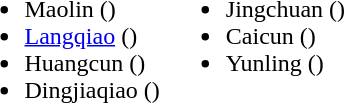<table>
<tr>
<td valign="top"><br><ul><li>Maolin ()</li><li><a href='#'>Langqiao</a> ()</li><li>Huangcun ()</li><li>Dingjiaqiao ()</li></ul></td>
<td valign="top"><br><ul><li>Jingchuan ()</li><li>Caicun ()</li><li>Yunling ()</li></ul></td>
</tr>
</table>
